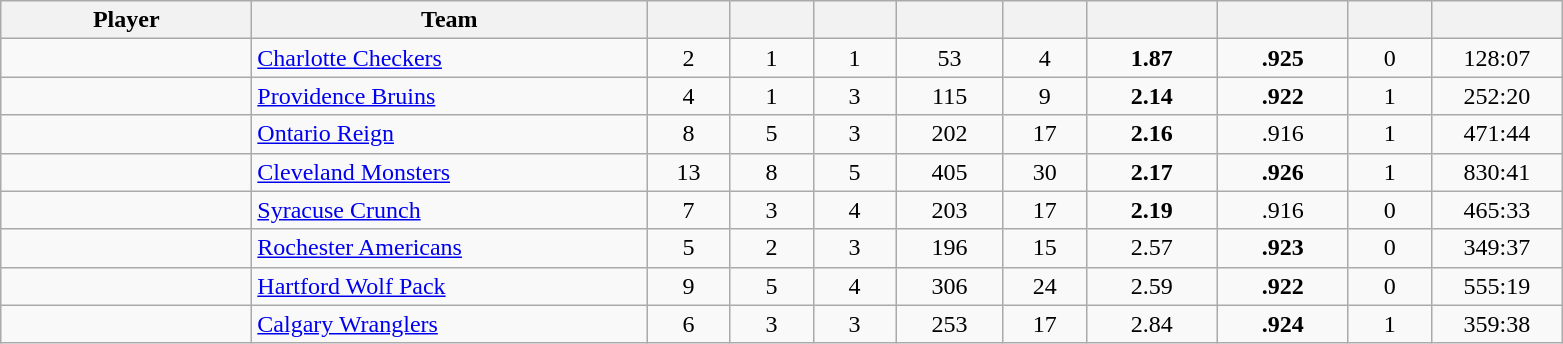<table class="wikitable sortable" style="text-align:center">
<tr>
<th style="width:10em">Player</th>
<th style="width:16em">Team</th>
<th style="width:3em"></th>
<th style="width:3em"></th>
<th style="width:3em"></th>
<th style="width:4em"></th>
<th style="width:3em"></th>
<th style="width:5em"></th>
<th style="width:5em"></th>
<th style="width:3em"></th>
<th style="width:5em"></th>
</tr>
<tr>
<td align=left></td>
<td align=left><a href='#'>Charlotte Checkers</a></td>
<td>2</td>
<td>1</td>
<td>1</td>
<td>53</td>
<td>4</td>
<td><strong>1.87</strong></td>
<td><strong>.925</strong></td>
<td>0</td>
<td>128:07</td>
</tr>
<tr>
<td align=left></td>
<td align=left><a href='#'>Providence Bruins</a></td>
<td>4</td>
<td>1</td>
<td>3</td>
<td>115</td>
<td>9</td>
<td><strong>2.14</strong></td>
<td><strong>.922</strong></td>
<td>1</td>
<td>252:20</td>
</tr>
<tr>
<td align=left></td>
<td align=left><a href='#'>Ontario Reign</a></td>
<td>8</td>
<td>5</td>
<td>3</td>
<td>202</td>
<td>17</td>
<td><strong>2.16</strong></td>
<td>.916</td>
<td>1</td>
<td>471:44</td>
</tr>
<tr>
<td align=left></td>
<td align=left><a href='#'>Cleveland Monsters</a></td>
<td>13</td>
<td>8</td>
<td>5</td>
<td>405</td>
<td>30</td>
<td><strong>2.17</strong></td>
<td><strong>.926</strong></td>
<td>1</td>
<td>830:41</td>
</tr>
<tr>
<td align=left></td>
<td align=left><a href='#'>Syracuse Crunch</a></td>
<td>7</td>
<td>3</td>
<td>4</td>
<td>203</td>
<td>17</td>
<td><strong>2.19</strong></td>
<td>.916</td>
<td>0</td>
<td>465:33</td>
</tr>
<tr>
<td align=left></td>
<td align=left><a href='#'>Rochester Americans</a></td>
<td>5</td>
<td>2</td>
<td>3</td>
<td>196</td>
<td>15</td>
<td>2.57</td>
<td><strong>.923</strong></td>
<td>0</td>
<td>349:37</td>
</tr>
<tr>
<td align=left></td>
<td align=left><a href='#'>Hartford Wolf Pack</a></td>
<td>9</td>
<td>5</td>
<td>4</td>
<td>306</td>
<td>24</td>
<td>2.59</td>
<td><strong>.922</strong></td>
<td>0</td>
<td>555:19</td>
</tr>
<tr>
<td align=left></td>
<td align=left><a href='#'>Calgary Wranglers</a></td>
<td>6</td>
<td>3</td>
<td>3</td>
<td>253</td>
<td>17</td>
<td>2.84</td>
<td><strong>.924</strong></td>
<td>1</td>
<td>359:38</td>
</tr>
</table>
